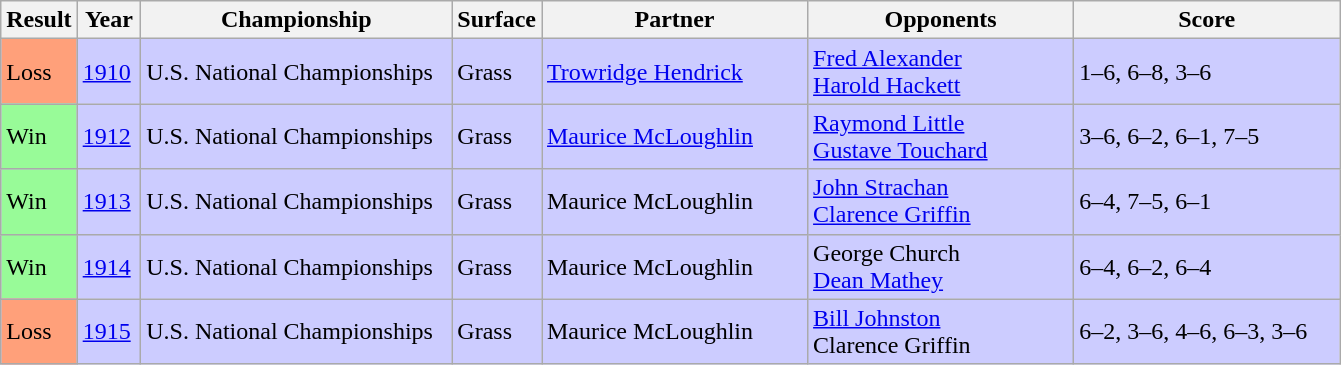<table class="sortable wikitable">
<tr>
<th style="width:40px">Result</th>
<th style="width:35px">Year</th>
<th style="width:200px">Championship</th>
<th style="width:50px">Surface</th>
<th style="width:170px">Partner</th>
<th style="width:170px">Opponents</th>
<th style="width:170px" class="unsortable">Score</th>
</tr>
<tr style="background:#ccf;">
<td style="background:#ffa07a;">Loss</td>
<td><a href='#'>1910</a></td>
<td>U.S. National Championships</td>
<td>Grass</td>
<td> <a href='#'>Trowridge Hendrick</a></td>
<td> <a href='#'>Fred Alexander</a> <br>  <a href='#'>Harold Hackett</a></td>
<td>1–6, 6–8, 3–6</td>
</tr>
<tr style="background:#ccf;">
<td style="background:#98fb98;">Win</td>
<td><a href='#'>1912</a></td>
<td>U.S. National Championships</td>
<td>Grass</td>
<td> <a href='#'>Maurice McLoughlin</a></td>
<td> <a href='#'>Raymond Little</a> <br>  <a href='#'>Gustave Touchard</a></td>
<td>3–6, 6–2, 6–1, 7–5</td>
</tr>
<tr style="background:#ccf;">
<td style="background:#98fb98;">Win</td>
<td><a href='#'>1913</a></td>
<td>U.S. National Championships</td>
<td>Grass</td>
<td> Maurice McLoughlin</td>
<td> <a href='#'>John Strachan</a> <br>  <a href='#'>Clarence Griffin</a></td>
<td>6–4, 7–5, 6–1</td>
</tr>
<tr style="background:#ccf;">
<td style="background:#98fb98;">Win</td>
<td><a href='#'>1914</a></td>
<td>U.S. National Championships</td>
<td>Grass</td>
<td> Maurice McLoughlin</td>
<td> George Church <br>  <a href='#'>Dean Mathey</a></td>
<td>6–4, 6–2, 6–4</td>
</tr>
<tr style="background:#ccf;">
<td style="background:#ffa07a;">Loss</td>
<td><a href='#'>1915</a></td>
<td>U.S. National Championships</td>
<td>Grass</td>
<td> Maurice McLoughlin</td>
<td> <a href='#'>Bill Johnston</a> <br>  Clarence Griffin</td>
<td>6–2, 3–6, 4–6, 6–3, 3–6</td>
</tr>
</table>
